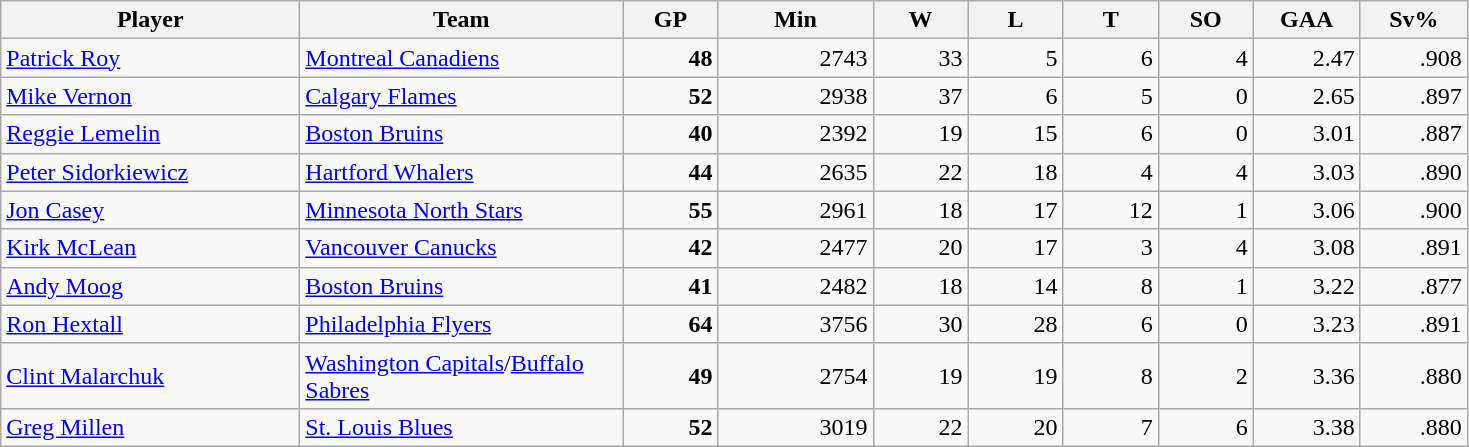<table class="wikitable">
<tr>
<th style="align:left; width: 12em;">Player</th>
<th style="align:left; width: 13em;">Team</th>
<th style="width: 3.5em;">GP</th>
<th style="width: 6em;">Min</th>
<th style="width: 3.5em;">W</th>
<th style="width: 3.5em;">L</th>
<th style="width: 3.5em;">T</th>
<th style="width: 3.5em;">SO</th>
<th style="width: 4em;">GAA</th>
<th style="width: 4em;">Sv%</th>
</tr>
<tr style="text-align:right;">
<td align="left"><a href='#'>Patrick Roy</a></td>
<td style="text-align:left;"><a href='#'>Montreal Canadiens</a></td>
<td><strong>48</strong></td>
<td>2743</td>
<td>33</td>
<td>5</td>
<td>6</td>
<td>4</td>
<td>2.47</td>
<td>.908</td>
</tr>
<tr style="text-align:right;">
<td align="left"><a href='#'>Mike Vernon</a></td>
<td style="text-align:left;"><a href='#'>Calgary Flames</a></td>
<td><strong>52</strong></td>
<td>2938</td>
<td>37</td>
<td>6</td>
<td>5</td>
<td>0</td>
<td>2.65</td>
<td>.897</td>
</tr>
<tr style="text-align:right;">
<td align="left"><a href='#'>Reggie Lemelin</a></td>
<td style="text-align:left;"><a href='#'>Boston Bruins</a></td>
<td><strong>40</strong></td>
<td>2392</td>
<td>19</td>
<td>15</td>
<td>6</td>
<td>0</td>
<td>3.01</td>
<td>.887</td>
</tr>
<tr style="text-align:right;">
<td align="left"><a href='#'>Peter Sidorkiewicz</a></td>
<td style="text-align:left;"><a href='#'>Hartford Whalers</a></td>
<td><strong>44</strong></td>
<td>2635</td>
<td>22</td>
<td>18</td>
<td>4</td>
<td>4</td>
<td>3.03</td>
<td>.890</td>
</tr>
<tr style="text-align:right;">
<td align="left"><a href='#'>Jon Casey</a></td>
<td style="text-align:left;"><a href='#'>Minnesota North Stars</a></td>
<td><strong>55</strong></td>
<td>2961</td>
<td>18</td>
<td>17</td>
<td>12</td>
<td>1</td>
<td>3.06</td>
<td>.900</td>
</tr>
<tr style="text-align:right;">
<td align="left"><a href='#'>Kirk McLean</a></td>
<td style="text-align:left;"><a href='#'>Vancouver Canucks</a></td>
<td><strong>42</strong></td>
<td>2477</td>
<td>20</td>
<td>17</td>
<td>3</td>
<td>4</td>
<td>3.08</td>
<td>.891</td>
</tr>
<tr style="text-align:right;">
<td align="left"><a href='#'>Andy Moog</a></td>
<td style="text-align:left;"><a href='#'>Boston Bruins</a></td>
<td><strong>41</strong></td>
<td>2482</td>
<td>18</td>
<td>14</td>
<td>8</td>
<td>1</td>
<td>3.22</td>
<td>.877</td>
</tr>
<tr style="text-align:right;">
<td align="left"><a href='#'>Ron Hextall</a></td>
<td style="text-align:left;"><a href='#'>Philadelphia Flyers</a></td>
<td><strong>64</strong></td>
<td>3756</td>
<td>30</td>
<td>28</td>
<td>6</td>
<td>0</td>
<td>3.23</td>
<td>.891</td>
</tr>
<tr style="text-align:right;">
<td align="left"><a href='#'>Clint Malarchuk</a></td>
<td style="text-align:left;"><a href='#'>Washington Capitals</a>/<a href='#'>Buffalo Sabres</a></td>
<td><strong>49</strong></td>
<td>2754</td>
<td>19</td>
<td>19</td>
<td>8</td>
<td>2</td>
<td>3.36</td>
<td>.880</td>
</tr>
<tr style="text-align:right;">
<td align="left"><a href='#'>Greg Millen</a></td>
<td style="text-align:left;"><a href='#'>St. Louis Blues</a></td>
<td><strong>52</strong></td>
<td>3019</td>
<td>22</td>
<td>20</td>
<td>7</td>
<td>6</td>
<td>3.38</td>
<td>.880</td>
</tr>
</table>
